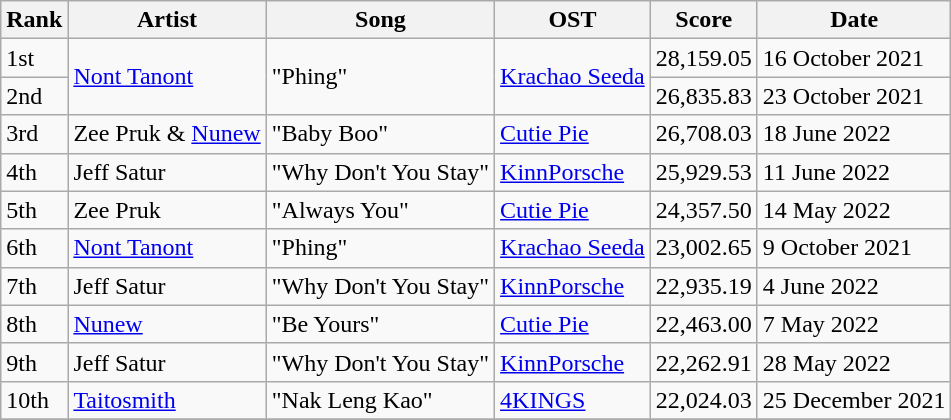<table class="wikitable">
<tr>
<th>Rank</th>
<th>Artist</th>
<th>Song</th>
<th>OST</th>
<th>Score</th>
<th>Date</th>
</tr>
<tr>
<td>1st</td>
<td rowspan="2"><a href='#'>Nont Tanont</a></td>
<td rowspan="2">"Phing"</td>
<td rowspan="2"><a href='#'>Krachao Seeda</a></td>
<td>28,159.05</td>
<td>16 October 2021</td>
</tr>
<tr>
<td>2nd</td>
<td>26,835.83</td>
<td>23 October 2021</td>
</tr>
<tr>
<td>3rd</td>
<td>Zee Pruk & <a href='#'>Nunew</a></td>
<td>"Baby Boo"</td>
<td><a href='#'>Cutie Pie</a></td>
<td>26,708.03</td>
<td>18 June 2022</td>
</tr>
<tr>
<td>4th</td>
<td>Jeff Satur</td>
<td>"Why Don't You Stay"</td>
<td><a href='#'>KinnPorsche</a></td>
<td>25,929.53</td>
<td>11 June 2022</td>
</tr>
<tr>
<td>5th</td>
<td>Zee Pruk</td>
<td>"Always You"</td>
<td><a href='#'>Cutie Pie</a></td>
<td>24,357.50</td>
<td>14 May 2022</td>
</tr>
<tr>
<td>6th</td>
<td><a href='#'>Nont Tanont</a></td>
<td>"Phing"</td>
<td><a href='#'>Krachao Seeda</a></td>
<td>23,002.65</td>
<td>9 October 2021</td>
</tr>
<tr>
<td>7th</td>
<td>Jeff Satur</td>
<td>"Why Don't You Stay"</td>
<td><a href='#'>KinnPorsche</a></td>
<td>22,935.19</td>
<td>4 June 2022</td>
</tr>
<tr>
<td>8th</td>
<td><a href='#'>Nunew</a></td>
<td>"Be Yours"</td>
<td><a href='#'>Cutie Pie</a></td>
<td>22,463.00</td>
<td>7 May 2022</td>
</tr>
<tr>
<td>9th</td>
<td>Jeff Satur</td>
<td>"Why Don't You Stay"</td>
<td><a href='#'>KinnPorsche</a></td>
<td>22,262.91</td>
<td>28 May 2022</td>
</tr>
<tr>
<td>10th</td>
<td><a href='#'>Taitosmith</a> </td>
<td>"Nak Leng Kao"</td>
<td><a href='#'>4KINGS</a></td>
<td>22,024.03</td>
<td>25 December 2021</td>
</tr>
<tr>
</tr>
</table>
